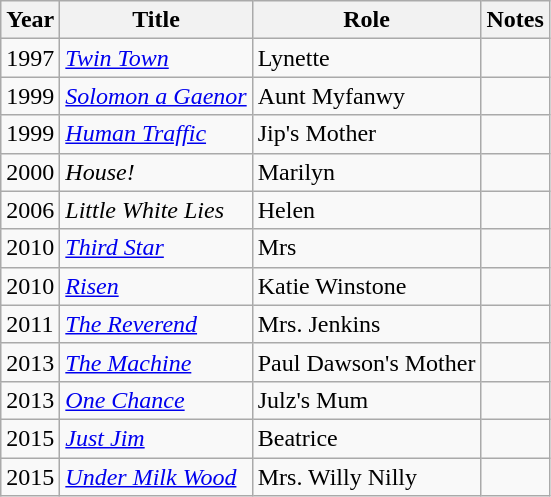<table class="wikitable">
<tr>
<th>Year</th>
<th>Title</th>
<th>Role</th>
<th>Notes</th>
</tr>
<tr>
<td>1997</td>
<td><em><a href='#'>Twin Town</a></em></td>
<td>Lynette</td>
<td></td>
</tr>
<tr>
<td>1999</td>
<td><em><a href='#'>Solomon a Gaenor</a></em></td>
<td>Aunt Myfanwy</td>
<td></td>
</tr>
<tr>
<td>1999</td>
<td><em><a href='#'>Human Traffic</a></em></td>
<td>Jip's Mother</td>
<td></td>
</tr>
<tr>
<td>2000</td>
<td><em>House!</em></td>
<td>Marilyn</td>
<td></td>
</tr>
<tr>
<td>2006</td>
<td><em>Little White Lies</em></td>
<td>Helen</td>
<td></td>
</tr>
<tr>
<td>2010</td>
<td><em><a href='#'>Third Star</a></em></td>
<td>Mrs</td>
<td></td>
</tr>
<tr>
<td>2010</td>
<td><em><a href='#'>Risen</a></em></td>
<td>Katie Winstone</td>
<td></td>
</tr>
<tr>
<td>2011</td>
<td><em><a href='#'>The Reverend</a></em></td>
<td>Mrs. Jenkins</td>
<td></td>
</tr>
<tr>
<td>2013</td>
<td><em><a href='#'>The Machine</a></em></td>
<td>Paul Dawson's Mother</td>
<td></td>
</tr>
<tr>
<td>2013</td>
<td><em><a href='#'>One Chance</a></em></td>
<td>Julz's Mum</td>
<td></td>
</tr>
<tr>
<td>2015</td>
<td><em><a href='#'>Just Jim</a></em></td>
<td>Beatrice</td>
<td></td>
</tr>
<tr>
<td>2015</td>
<td><em><a href='#'>Under Milk Wood</a></em></td>
<td>Mrs. Willy Nilly</td>
<td></td>
</tr>
</table>
